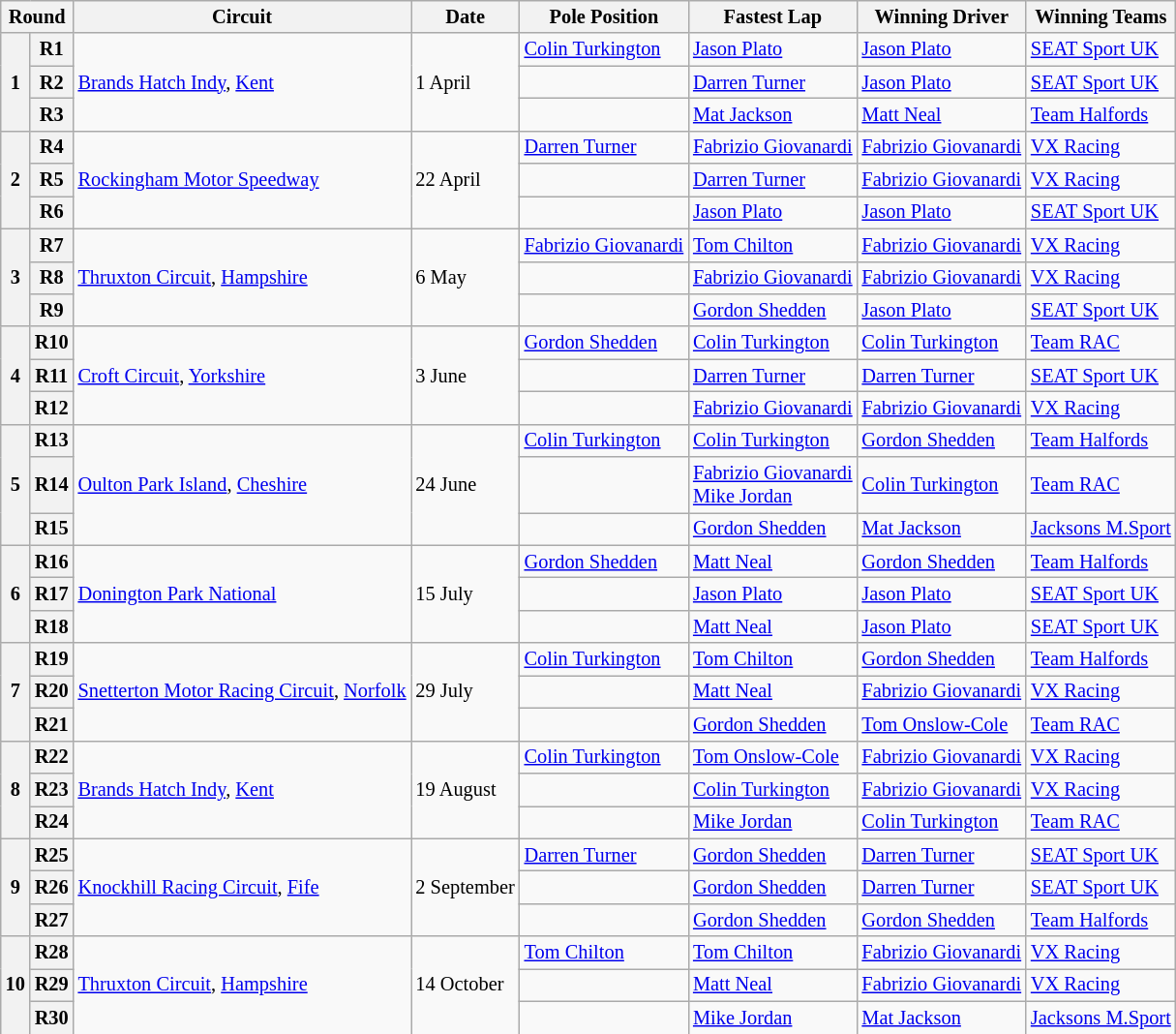<table class="wikitable" style="font-size: 85%">
<tr>
<th colspan=2>Round</th>
<th>Circuit</th>
<th>Date</th>
<th>Pole Position</th>
<th>Fastest Lap</th>
<th>Winning Driver</th>
<th>Winning Teams</th>
</tr>
<tr>
<th rowspan=3>1</th>
<th>R1</th>
<td rowspan=3><a href='#'>Brands Hatch Indy</a>, <a href='#'>Kent</a></td>
<td rowspan=3>1 April</td>
<td> <a href='#'>Colin Turkington</a></td>
<td> <a href='#'>Jason Plato</a></td>
<td> <a href='#'>Jason Plato</a></td>
<td><a href='#'>SEAT Sport UK</a></td>
</tr>
<tr>
<th>R2</th>
<td></td>
<td> <a href='#'>Darren Turner</a></td>
<td> <a href='#'>Jason Plato</a></td>
<td><a href='#'>SEAT Sport UK</a></td>
</tr>
<tr>
<th>R3</th>
<td></td>
<td> <a href='#'>Mat Jackson</a></td>
<td> <a href='#'>Matt Neal</a></td>
<td><a href='#'>Team Halfords</a></td>
</tr>
<tr>
<th rowspan=3>2</th>
<th>R4</th>
<td rowspan=3><a href='#'>Rockingham Motor Speedway</a></td>
<td rowspan=3>22 April</td>
<td> <a href='#'>Darren Turner</a></td>
<td nowrap> <a href='#'>Fabrizio Giovanardi</a></td>
<td nowrap> <a href='#'>Fabrizio Giovanardi</a></td>
<td><a href='#'>VX Racing</a></td>
</tr>
<tr>
<th>R5</th>
<td></td>
<td> <a href='#'>Darren Turner</a></td>
<td> <a href='#'>Fabrizio Giovanardi</a></td>
<td><a href='#'>VX Racing</a></td>
</tr>
<tr>
<th>R6</th>
<td></td>
<td> <a href='#'>Jason Plato</a></td>
<td> <a href='#'>Jason Plato</a></td>
<td><a href='#'>SEAT Sport UK</a></td>
</tr>
<tr>
<th rowspan=3>3</th>
<th>R7</th>
<td rowspan=3><a href='#'>Thruxton Circuit</a>, <a href='#'>Hampshire</a></td>
<td rowspan=3>6 May</td>
<td nowrap> <a href='#'>Fabrizio Giovanardi</a></td>
<td> <a href='#'>Tom Chilton</a></td>
<td> <a href='#'>Fabrizio Giovanardi</a></td>
<td><a href='#'>VX Racing</a></td>
</tr>
<tr>
<th>R8</th>
<td></td>
<td> <a href='#'>Fabrizio Giovanardi</a></td>
<td> <a href='#'>Fabrizio Giovanardi</a></td>
<td><a href='#'>VX Racing</a></td>
</tr>
<tr>
<th>R9</th>
<td></td>
<td> <a href='#'>Gordon Shedden</a></td>
<td> <a href='#'>Jason Plato</a></td>
<td><a href='#'>SEAT Sport UK</a></td>
</tr>
<tr>
<th rowspan=3>4</th>
<th>R10</th>
<td rowspan=3><a href='#'>Croft Circuit</a>, <a href='#'>Yorkshire</a></td>
<td rowspan=3>3 June</td>
<td> <a href='#'>Gordon Shedden</a></td>
<td> <a href='#'>Colin Turkington</a></td>
<td> <a href='#'>Colin Turkington</a></td>
<td><a href='#'>Team RAC</a></td>
</tr>
<tr>
<th>R11</th>
<td></td>
<td> <a href='#'>Darren Turner</a></td>
<td> <a href='#'>Darren Turner</a></td>
<td><a href='#'>SEAT Sport UK</a></td>
</tr>
<tr>
<th>R12</th>
<td></td>
<td> <a href='#'>Fabrizio Giovanardi</a></td>
<td> <a href='#'>Fabrizio Giovanardi</a></td>
<td><a href='#'>VX Racing</a></td>
</tr>
<tr>
<th rowspan=3>5</th>
<th>R13</th>
<td rowspan=3><a href='#'>Oulton Park Island</a>, <a href='#'>Cheshire</a></td>
<td rowspan=3>24 June</td>
<td> <a href='#'>Colin Turkington</a></td>
<td> <a href='#'>Colin Turkington</a></td>
<td> <a href='#'>Gordon Shedden</a></td>
<td><a href='#'>Team Halfords</a></td>
</tr>
<tr>
<th>R14</th>
<td></td>
<td> <a href='#'>Fabrizio Giovanardi</a><br> <a href='#'>Mike Jordan</a></td>
<td> <a href='#'>Colin Turkington</a></td>
<td><a href='#'>Team RAC</a></td>
</tr>
<tr>
<th>R15</th>
<td></td>
<td> <a href='#'>Gordon Shedden</a></td>
<td> <a href='#'>Mat Jackson</a></td>
<td nowrap><a href='#'>Jacksons M.Sport</a></td>
</tr>
<tr>
<th rowspan=3>6</th>
<th>R16</th>
<td rowspan=3><a href='#'> Donington Park National</a></td>
<td rowspan=3>15 July</td>
<td> <a href='#'>Gordon Shedden</a></td>
<td> <a href='#'>Matt Neal</a></td>
<td> <a href='#'>Gordon Shedden</a></td>
<td><a href='#'>Team Halfords</a></td>
</tr>
<tr>
<th>R17</th>
<td></td>
<td> <a href='#'>Jason Plato</a></td>
<td> <a href='#'>Jason Plato</a></td>
<td><a href='#'>SEAT Sport UK</a></td>
</tr>
<tr>
<th>R18</th>
<td></td>
<td> <a href='#'>Matt Neal</a></td>
<td> <a href='#'>Jason Plato</a></td>
<td><a href='#'>SEAT Sport UK</a></td>
</tr>
<tr>
<th rowspan=3>7</th>
<th>R19</th>
<td rowspan=3 nowrap><a href='#'>Snetterton Motor Racing Circuit</a>, <a href='#'>Norfolk</a></td>
<td rowspan=3>29 July</td>
<td> <a href='#'>Colin Turkington</a></td>
<td> <a href='#'>Tom Chilton</a></td>
<td> <a href='#'>Gordon Shedden</a></td>
<td><a href='#'>Team Halfords</a></td>
</tr>
<tr>
<th>R20</th>
<td></td>
<td> <a href='#'>Matt Neal</a></td>
<td> <a href='#'>Fabrizio Giovanardi</a></td>
<td><a href='#'>VX Racing</a></td>
</tr>
<tr>
<th>R21</th>
<td></td>
<td> <a href='#'>Gordon Shedden</a></td>
<td> <a href='#'>Tom Onslow-Cole</a></td>
<td><a href='#'>Team RAC</a></td>
</tr>
<tr>
<th rowspan=3>8</th>
<th>R22</th>
<td rowspan=3><a href='#'>Brands Hatch Indy</a>, <a href='#'>Kent</a></td>
<td rowspan=3>19 August</td>
<td> <a href='#'>Colin Turkington</a></td>
<td> <a href='#'>Tom Onslow-Cole</a></td>
<td> <a href='#'>Fabrizio Giovanardi</a></td>
<td><a href='#'>VX Racing</a></td>
</tr>
<tr>
<th>R23</th>
<td></td>
<td> <a href='#'>Colin Turkington</a></td>
<td> <a href='#'>Fabrizio Giovanardi</a></td>
<td><a href='#'>VX Racing</a></td>
</tr>
<tr>
<th>R24</th>
<td></td>
<td> <a href='#'>Mike Jordan</a></td>
<td> <a href='#'>Colin Turkington</a></td>
<td><a href='#'>Team RAC</a></td>
</tr>
<tr>
<th rowspan=3>9</th>
<th>R25</th>
<td rowspan=3><a href='#'>Knockhill Racing Circuit</a>, <a href='#'>Fife</a></td>
<td rowspan=3 nowrap>2 September</td>
<td> <a href='#'>Darren Turner</a></td>
<td> <a href='#'>Gordon Shedden</a></td>
<td> <a href='#'>Darren Turner</a></td>
<td><a href='#'>SEAT Sport UK</a></td>
</tr>
<tr>
<th>R26</th>
<td></td>
<td> <a href='#'>Gordon Shedden</a></td>
<td> <a href='#'>Darren Turner</a></td>
<td><a href='#'>SEAT Sport UK</a></td>
</tr>
<tr>
<th>R27</th>
<td></td>
<td> <a href='#'>Gordon Shedden</a></td>
<td> <a href='#'>Gordon Shedden</a></td>
<td><a href='#'>Team Halfords</a></td>
</tr>
<tr>
<th rowspan=3>10</th>
<th>R28</th>
<td rowspan=3><a href='#'>Thruxton Circuit</a>, <a href='#'>Hampshire</a></td>
<td rowspan=3>14 October</td>
<td> <a href='#'>Tom Chilton</a></td>
<td> <a href='#'>Tom Chilton</a></td>
<td> <a href='#'>Fabrizio Giovanardi</a></td>
<td><a href='#'>VX Racing</a></td>
</tr>
<tr>
<th>R29</th>
<td></td>
<td> <a href='#'>Matt Neal</a></td>
<td> <a href='#'>Fabrizio Giovanardi</a></td>
<td><a href='#'>VX Racing</a></td>
</tr>
<tr>
<th>R30</th>
<td></td>
<td> <a href='#'>Mike Jordan</a></td>
<td> <a href='#'>Mat Jackson</a></td>
<td><a href='#'>Jacksons M.Sport</a></td>
</tr>
</table>
